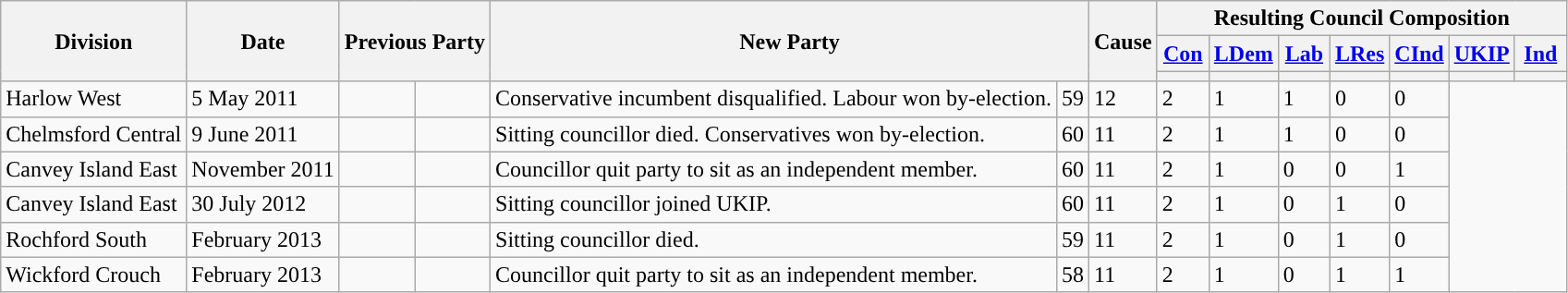<table class="wikitable">
<tr>
<th !  rowspan="3">Division</th>
<th ! rowspan="3">Date</th>
<th !  rowspan=3 colspan=2>Previous Party</th>
<th !  rowspan=3 colspan=2>New Party</th>
<th ! rowspan="3">Cause</th>
<th ! colspan="7">Resulting Council Composition</th>
</tr>
<tr>
<th style="width:30px;" class="unsortable"><a href='#'>Con</a></th>
<th style="width:30px;" class="unsortable"><a href='#'>LDem</a></th>
<th style="width:30px;" class="unsortable"><a href='#'>Lab</a></th>
<th style="width:30px;" class="unsortable"><a href='#'>LRes</a></th>
<th style="width:30px;" class="unsortable"><a href='#'>CInd</a></th>
<th style="width:30px;" class="unsortable"><a href='#'>UKIP</a></th>
<th style="width:30px;" class="unsortable"><a href='#'>Ind</a></th>
</tr>
<tr>
<th class="unsortable" style="color:inherit;background:"></th>
<th class="unsortable" style="color:inherit;background:"></th>
<th class="unsortable" style="color:inherit;background:"></th>
<th class="unsortable" style="color:inherit;background:"></th>
<th class="unsortable" style="color:inherit;background:"></th>
<th class="unsortable" style="color:inherit;background:"></th>
<th class="unsortable" style="color:inherit;background:"></th>
</tr>
<tr>
<td>Harlow West</td>
<td>5 May 2011</td>
<td></td>
<td></td>
<td>Conservative incumbent disqualified. Labour won by-election.</td>
<td>59</td>
<td>12</td>
<td>2</td>
<td>1</td>
<td>1</td>
<td>0</td>
<td>0</td>
</tr>
<tr>
<td>Chelmsford Central</td>
<td>9 June 2011</td>
<td></td>
<td></td>
<td>Sitting councillor died. Conservatives won by-election.</td>
<td>60</td>
<td>11</td>
<td>2</td>
<td>1</td>
<td>1</td>
<td>0</td>
<td>0</td>
</tr>
<tr>
<td>Canvey Island East</td>
<td>November 2011</td>
<td></td>
<td></td>
<td>Councillor quit party to sit as an independent member.</td>
<td>60</td>
<td>11</td>
<td>2</td>
<td>1</td>
<td>0</td>
<td>0</td>
<td>1</td>
</tr>
<tr>
<td>Canvey Island East</td>
<td>30 July 2012</td>
<td></td>
<td></td>
<td>Sitting councillor joined UKIP.</td>
<td>60</td>
<td>11</td>
<td>2</td>
<td>1</td>
<td>0</td>
<td>1</td>
<td>0</td>
</tr>
<tr>
<td>Rochford South</td>
<td>February 2013</td>
<td></td>
<td></td>
<td>Sitting councillor died.</td>
<td>59</td>
<td>11</td>
<td>2</td>
<td>1</td>
<td>0</td>
<td>1</td>
<td>0</td>
</tr>
<tr>
<td>Wickford Crouch</td>
<td>February 2013</td>
<td></td>
<td></td>
<td>Councillor quit party to sit as an independent member.</td>
<td>58</td>
<td>11</td>
<td>2</td>
<td>1</td>
<td>0</td>
<td>1</td>
<td>1</td>
</tr>
</table>
